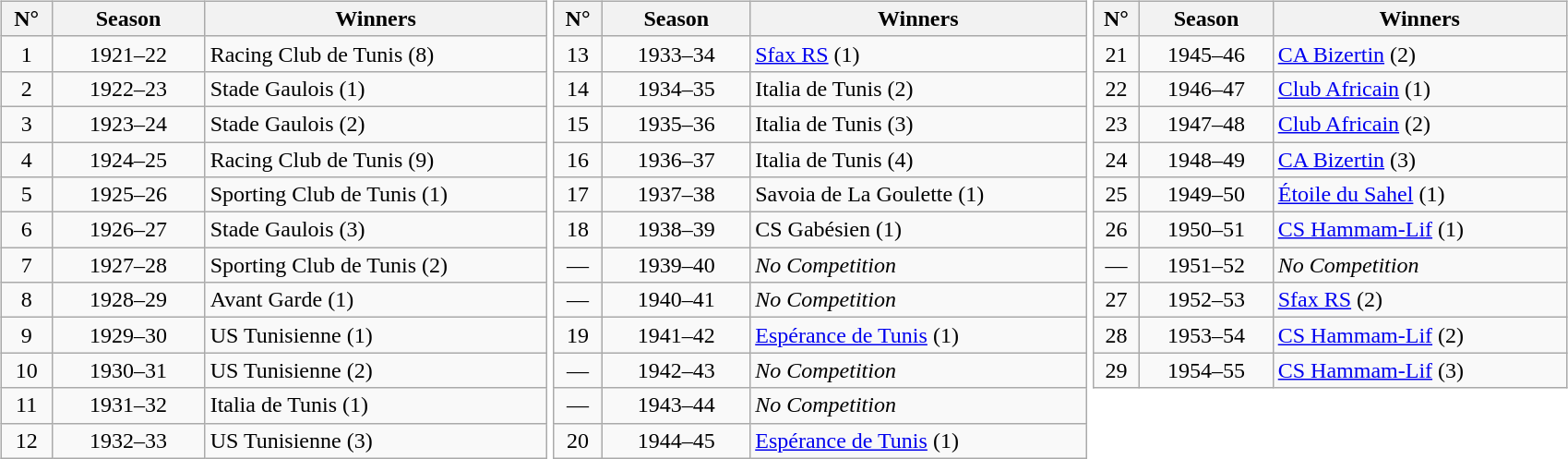<table style="text-align: center; width:90%">
<tr>
<td valign="top"><br><table class="wikitable" style="text-align: center; width:100%">
<tr>
<th width="1%">N°</th>
<th width="5%">Season</th>
<th width="15%">Winners</th>
</tr>
<tr>
<td>1</td>
<td align="center">1921–22</td>
<td align="left">Racing Club de Tunis (8)</td>
</tr>
<tr>
<td>2</td>
<td align="center">1922–23</td>
<td align="left">Stade Gaulois (1)</td>
</tr>
<tr>
<td>3</td>
<td align="center">1923–24</td>
<td align="left">Stade Gaulois (2)</td>
</tr>
<tr>
<td>4</td>
<td align="center">1924–25</td>
<td align="left">Racing Club de Tunis (9)</td>
</tr>
<tr>
<td>5</td>
<td align="center">1925–26</td>
<td align="left">Sporting Club de Tunis (1)</td>
</tr>
<tr>
<td>6</td>
<td align="center">1926–27</td>
<td align="left">Stade Gaulois (3)</td>
</tr>
<tr>
<td>7</td>
<td align="center">1927–28</td>
<td align="left">Sporting Club de Tunis (2)</td>
</tr>
<tr>
<td>8</td>
<td align="center">1928–29</td>
<td align="left">Avant Garde (1)</td>
</tr>
<tr>
<td>9</td>
<td align="center">1929–30</td>
<td align="left">US Tunisienne (1)</td>
</tr>
<tr>
<td>10</td>
<td align="center">1930–31</td>
<td align="left">US Tunisienne (2)</td>
</tr>
<tr>
<td>11</td>
<td align="center">1931–32</td>
<td align="left">Italia de Tunis (1)</td>
</tr>
<tr>
<td>12</td>
<td align="center">1932–33</td>
<td align="left">US Tunisienne (3)</td>
</tr>
</table>
</td>
<td valign="top"><br><table class="wikitable" style="text-align: center; width:100%">
<tr>
<th width="1%">N°</th>
<th width="5%">Season</th>
<th width="15%">Winners</th>
</tr>
<tr>
<td>13</td>
<td align="center">1933–34</td>
<td align="left"><a href='#'>Sfax RS</a> (1)</td>
</tr>
<tr>
<td>14</td>
<td align="center">1934–35</td>
<td align="left">Italia de Tunis (2)</td>
</tr>
<tr>
<td>15</td>
<td align="center">1935–36</td>
<td align="left">Italia de Tunis (3)</td>
</tr>
<tr>
<td>16</td>
<td align="center">1936–37</td>
<td align="left">Italia de Tunis (4)</td>
</tr>
<tr>
<td>17</td>
<td align="center">1937–38</td>
<td align="left">Savoia de La Goulette (1)</td>
</tr>
<tr>
<td>18</td>
<td align="center">1938–39</td>
<td align="left">CS Gabésien (1)</td>
</tr>
<tr>
<td>—</td>
<td align="center">1939–40</td>
<td align="left"><em>No Competition</em></td>
</tr>
<tr>
<td>—</td>
<td align="center">1940–41</td>
<td align="left"><em>No Competition</em></td>
</tr>
<tr>
<td>19</td>
<td align="center">1941–42</td>
<td align="left"><a href='#'>Espérance de Tunis</a> (1)</td>
</tr>
<tr>
<td>—</td>
<td align="center">1942–43</td>
<td align="left"><em>No Competition</em></td>
</tr>
<tr>
<td>—</td>
<td align="center">1943–44</td>
<td align="left"><em>No Competition</em></td>
</tr>
<tr>
<td>20</td>
<td align="center">1944–45</td>
<td align="left"><a href='#'>Espérance de Tunis</a> (1)</td>
</tr>
</table>
</td>
<td valign="top"><br><table class="wikitable" style="text-align: center; width:100%">
<tr>
<th width="1%">N°</th>
<th width="5%">Season</th>
<th width="15%">Winners</th>
</tr>
<tr>
<td>21</td>
<td align="center">1945–46</td>
<td align="left"><a href='#'>CA Bizertin</a> (2)</td>
</tr>
<tr>
<td>22</td>
<td align="center">1946–47</td>
<td align="left"><a href='#'>Club Africain</a> (1)</td>
</tr>
<tr>
<td>23</td>
<td align="center">1947–48</td>
<td align="left"><a href='#'>Club Africain</a> (2)</td>
</tr>
<tr>
<td>24</td>
<td align="center">1948–49</td>
<td align="left"><a href='#'>CA Bizertin</a> (3)</td>
</tr>
<tr>
<td>25</td>
<td align="center">1949–50</td>
<td align="left"><a href='#'>Étoile du Sahel</a> (1)</td>
</tr>
<tr>
<td>26</td>
<td align="center">1950–51</td>
<td align="left"><a href='#'>CS Hammam-Lif</a> (1)</td>
</tr>
<tr>
<td>—</td>
<td align="center">1951–52</td>
<td align="left"><em>No Competition</em></td>
</tr>
<tr>
<td>27</td>
<td align="center">1952–53</td>
<td align="left"><a href='#'>Sfax RS</a> (2)</td>
</tr>
<tr>
<td>28</td>
<td align="center">1953–54</td>
<td align="left"><a href='#'>CS Hammam-Lif</a> (2)</td>
</tr>
<tr>
<td>29</td>
<td align="center">1954–55</td>
<td align="left"><a href='#'>CS Hammam-Lif</a> (3)</td>
</tr>
</table>
</td>
</tr>
</table>
